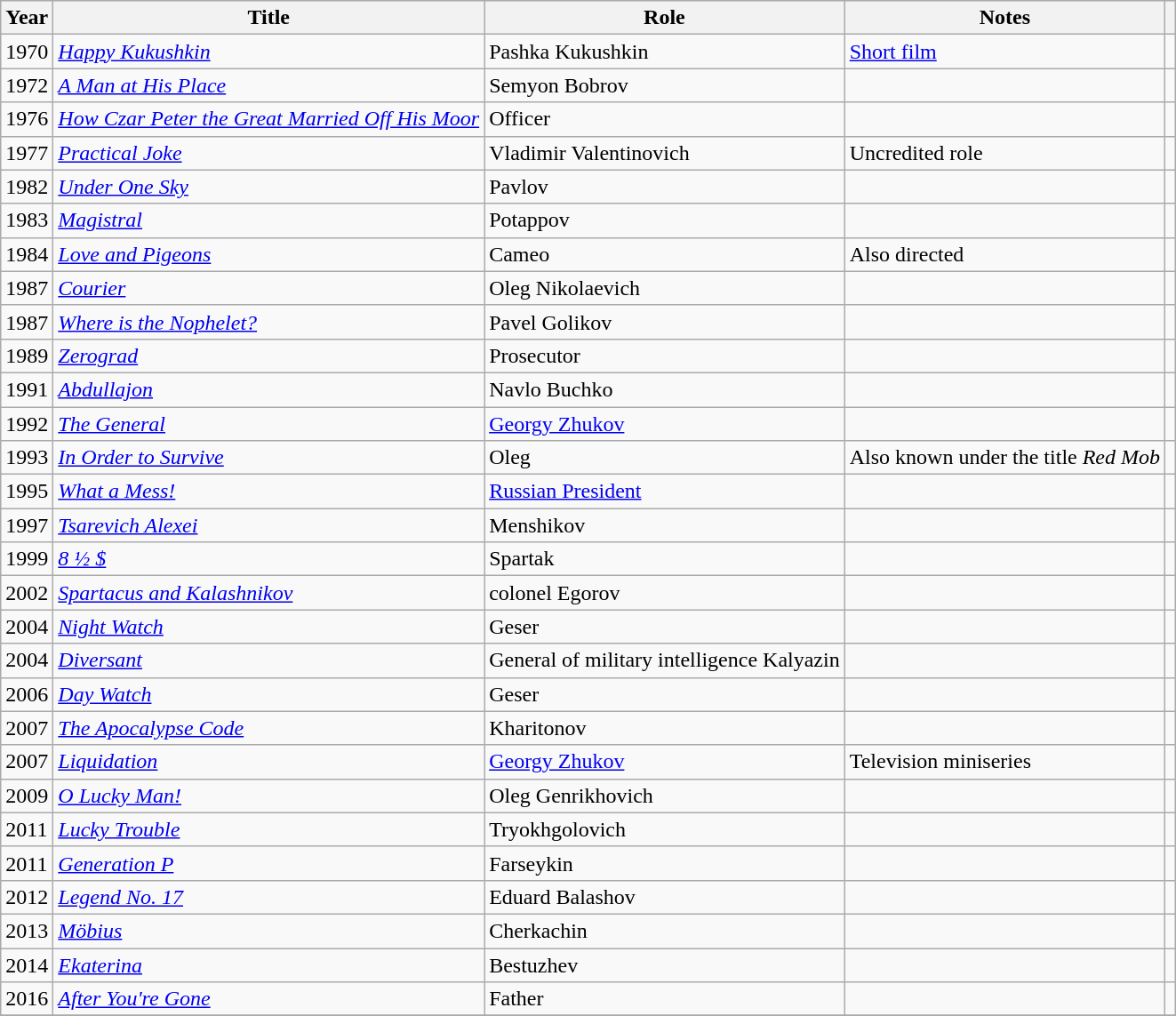<table class="wikitable sortable">
<tr>
<th>Year</th>
<th>Title</th>
<th>Role</th>
<th>Notes</th>
<th class=unsortable></th>
</tr>
<tr>
<td>1970</td>
<td><em><a href='#'>Happy Kukushkin</a></em></td>
<td>Pashka Kukushkin</td>
<td><a href='#'>Short film</a></td>
<td style="text-align: center;"></td>
</tr>
<tr>
<td>1972</td>
<td><em><a href='#'>A Man at His Place</a></em></td>
<td>Semyon Bobrov</td>
<td></td>
<td style="text-align: center;"></td>
</tr>
<tr>
<td>1976</td>
<td><em><a href='#'>How Czar Peter the Great Married Off His Moor</a></em></td>
<td>Officer</td>
<td></td>
<td style="text-align: center;"></td>
</tr>
<tr>
<td>1977</td>
<td><em><a href='#'>Practical Joke</a></em></td>
<td>Vladimir Valentinovich</td>
<td>Uncredited role</td>
<td style="text-align: center;"></td>
</tr>
<tr>
<td>1982</td>
<td><em><a href='#'>Under One Sky</a></em></td>
<td>Pavlov</td>
<td></td>
<td style="text-align: center;"></td>
</tr>
<tr>
<td>1983</td>
<td><em><a href='#'>Magistral</a></em></td>
<td>Potappov</td>
<td></td>
<td style="text-align: center;"></td>
</tr>
<tr>
<td>1984</td>
<td><em><a href='#'>Love and Pigeons</a></em></td>
<td>Cameo</td>
<td>Also directed</td>
<td style="text-align: center;"></td>
</tr>
<tr>
<td>1987</td>
<td><em><a href='#'>Courier</a></em></td>
<td>Oleg Nikolaevich</td>
<td></td>
<td style="text-align: center;"></td>
</tr>
<tr>
<td>1987</td>
<td><em><a href='#'>Where is the Nophelet?</a></em></td>
<td>Pavel Golikov</td>
<td></td>
<td style="text-align: center;"></td>
</tr>
<tr>
<td>1989</td>
<td><em><a href='#'>Zerograd</a></em></td>
<td>Prosecutor</td>
<td></td>
<td style="text-align: center;"></td>
</tr>
<tr>
<td>1991</td>
<td><em><a href='#'>Abdullajon</a></em></td>
<td>Navlo Buchko</td>
<td></td>
<td style="text-align: center;"></td>
</tr>
<tr>
<td>1992</td>
<td><em><a href='#'>The General</a></em></td>
<td><a href='#'>Georgy Zhukov</a></td>
<td></td>
<td style="text-align: center;"></td>
</tr>
<tr>
<td>1993</td>
<td><em><a href='#'>In Order to Survive</a></em></td>
<td>Oleg</td>
<td>Also known under the title <em>Red Mob</em></td>
<td style="text-align: center;"></td>
</tr>
<tr>
<td>1995</td>
<td><em><a href='#'>What a Mess!</a></em></td>
<td><a href='#'>Russian President</a></td>
<td></td>
<td style="text-align: center;"></td>
</tr>
<tr>
<td>1997</td>
<td><em><a href='#'>Tsarevich Alexei</a></em></td>
<td>Menshikov</td>
<td></td>
<td style="text-align: center;"></td>
</tr>
<tr>
<td>1999</td>
<td><em><a href='#'>8 ½ $</a></em></td>
<td>Spartak</td>
<td></td>
<td style="text-align: center;"></td>
</tr>
<tr>
<td>2002</td>
<td><em><a href='#'>Spartacus and Kalashnikov</a></em></td>
<td>colonel Egorov</td>
<td></td>
</tr>
<tr>
<td>2004</td>
<td><em><a href='#'>Night Watch</a></em></td>
<td>Geser</td>
<td></td>
<td style="text-align: center;"></td>
</tr>
<tr>
<td>2004</td>
<td><em><a href='#'>Diversant</a></em></td>
<td>General of military intelligence Kalyazin</td>
<td></td>
<td style="text-align: center;"></td>
</tr>
<tr>
<td>2006</td>
<td><em><a href='#'>Day Watch</a></em></td>
<td>Geser</td>
<td></td>
<td style="text-align: center;"></td>
</tr>
<tr>
<td>2007</td>
<td><em><a href='#'>The Apocalypse Code</a></em></td>
<td>Kharitonov</td>
<td></td>
<td style="text-align: center;"></td>
</tr>
<tr>
<td>2007</td>
<td><em><a href='#'>Liquidation</a></em></td>
<td><a href='#'>Georgy Zhukov</a></td>
<td>Television miniseries</td>
<td style="text-align: center;"></td>
</tr>
<tr>
<td>2009</td>
<td><em><a href='#'>O Lucky Man!</a></em></td>
<td>Oleg Genrikhovich</td>
<td></td>
<td style="text-align: center;"></td>
</tr>
<tr>
<td>2011</td>
<td><em><a href='#'>Lucky Trouble</a></em></td>
<td>Tryokhgolovich</td>
<td></td>
<td style="text-align: center;"></td>
</tr>
<tr>
<td>2011</td>
<td><em><a href='#'>Generation P</a></em></td>
<td>Farseykin</td>
<td></td>
<td style="text-align: center;"></td>
</tr>
<tr>
<td>2012</td>
<td><em><a href='#'>Legend No. 17</a></em></td>
<td>Eduard Balashov</td>
<td></td>
<td style="text-align: center;"></td>
</tr>
<tr>
<td>2013</td>
<td><em><a href='#'>Möbius</a></em></td>
<td>Cherkachin</td>
<td></td>
<td style="text-align: center;"></td>
</tr>
<tr>
<td>2014</td>
<td><em><a href='#'>Ekaterina</a></em></td>
<td>Bestuzhev</td>
<td></td>
<td style="text-align: center;"></td>
</tr>
<tr>
<td>2016</td>
<td><em><a href='#'>After You're Gone</a></em></td>
<td>Father</td>
<td></td>
<td style="text-align: center;"></td>
</tr>
<tr>
</tr>
</table>
